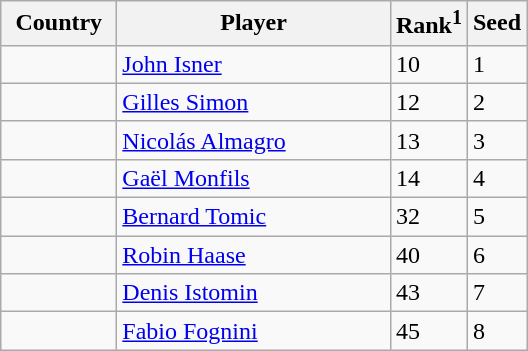<table class=wikitable>
<tr>
<th width="70">Country</th>
<th width="175">Player</th>
<th>Rank<sup>1</sup></th>
<th>Seed</th>
</tr>
<tr>
<td></td>
<td><a href='#'>John Isner</a></td>
<td>10</td>
<td>1</td>
</tr>
<tr>
<td></td>
<td><a href='#'>Gilles Simon</a></td>
<td>12</td>
<td>2</td>
</tr>
<tr>
<td></td>
<td><a href='#'>Nicolás Almagro</a></td>
<td>13</td>
<td>3</td>
</tr>
<tr>
<td></td>
<td><a href='#'>Gaël Monfils</a></td>
<td>14</td>
<td>4</td>
</tr>
<tr>
<td></td>
<td><a href='#'>Bernard Tomic</a></td>
<td>32</td>
<td>5</td>
</tr>
<tr>
<td></td>
<td><a href='#'>Robin Haase</a></td>
<td>40</td>
<td>6</td>
</tr>
<tr>
<td></td>
<td><a href='#'>Denis Istomin</a></td>
<td>43</td>
<td>7</td>
</tr>
<tr>
<td></td>
<td><a href='#'>Fabio Fognini</a></td>
<td>45</td>
<td>8</td>
</tr>
</table>
